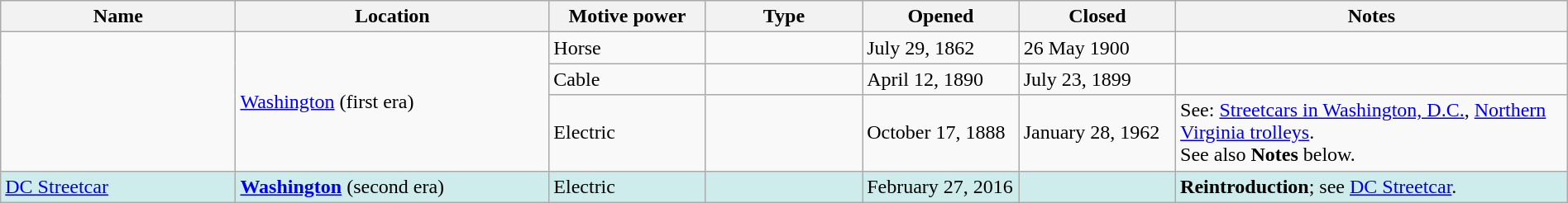<table class="wikitable sortable" width=100%>
<tr>
<th width=15%>Name</th>
<th width=20%>Location</th>
<th width=10%>Motive power</th>
<th width=10%>Type</th>
<th width=10%>Opened</th>
<th width=10%>Closed</th>
<th class="unsortable" width=25%>Notes</th>
</tr>
<tr>
<td rowspan="3"> </td>
<td rowspan="3"><a href='#'>Washington</a> (first era)</td>
<td>Horse</td>
<td> </td>
<td>July 29, 1862</td>
<td>26 May 1900</td>
<td> </td>
</tr>
<tr>
<td>Cable</td>
<td> </td>
<td>April 12, 1890</td>
<td>July 23, 1899</td>
<td> </td>
</tr>
<tr>
<td>Electric</td>
<td> </td>
<td>October 17, 1888</td>
<td>January 28, 1962</td>
<td>See: <a href='#'>Streetcars in Washington, D.C.</a>, <a href='#'>Northern Virginia trolleys</a>.<br>See also <strong>Notes</strong> below.</td>
</tr>
<tr style="background:#CFECEC">
<td><a href='#'>DC Streetcar</a></td>
<td><strong><a href='#'>Washington</a></strong> (second era)</td>
<td>Electric</td>
<td> </td>
<td>February 27, 2016</td>
<td> </td>
<td><strong>Reintroduction</strong>; see <a href='#'>DC Streetcar</a>.</td>
</tr>
</table>
